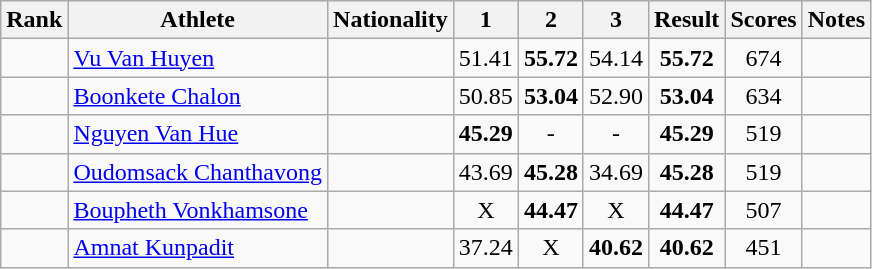<table class="wikitable sortable" style="text-align:center">
<tr>
<th>Rank</th>
<th>Athlete</th>
<th>Nationality</th>
<th>1</th>
<th>2</th>
<th>3</th>
<th>Result</th>
<th>Scores</th>
<th>Notes</th>
</tr>
<tr>
<td></td>
<td align=left><a href='#'>Vu Van Huyen</a></td>
<td align=left></td>
<td>51.41</td>
<td><strong>55.72</strong></td>
<td>54.14</td>
<td><strong>55.72</strong></td>
<td>674</td>
<td></td>
</tr>
<tr>
<td></td>
<td align=left><a href='#'>Boonkete Chalon</a></td>
<td align=left></td>
<td>50.85</td>
<td><strong>53.04</strong></td>
<td>52.90</td>
<td><strong>53.04</strong></td>
<td>634</td>
<td></td>
</tr>
<tr>
<td></td>
<td align=left><a href='#'>Nguyen Van Hue</a></td>
<td align=left></td>
<td><strong>45.29</strong></td>
<td>-</td>
<td>-</td>
<td><strong>45.29</strong></td>
<td>519</td>
<td></td>
</tr>
<tr>
<td></td>
<td align=left><a href='#'>Oudomsack Chanthavong</a></td>
<td align=left></td>
<td>43.69</td>
<td><strong>45.28</strong></td>
<td>34.69</td>
<td><strong>45.28</strong></td>
<td>519</td>
<td></td>
</tr>
<tr>
<td></td>
<td align=left><a href='#'>Boupheth Vonkhamsone</a></td>
<td align=left></td>
<td>X</td>
<td><strong>44.47</strong></td>
<td>X</td>
<td><strong>44.47</strong></td>
<td>507</td>
<td></td>
</tr>
<tr>
<td></td>
<td align=left><a href='#'>Amnat Kunpadit</a></td>
<td align=left></td>
<td>37.24</td>
<td>X</td>
<td><strong>40.62</strong></td>
<td><strong>40.62</strong></td>
<td>451</td>
<td></td>
</tr>
</table>
